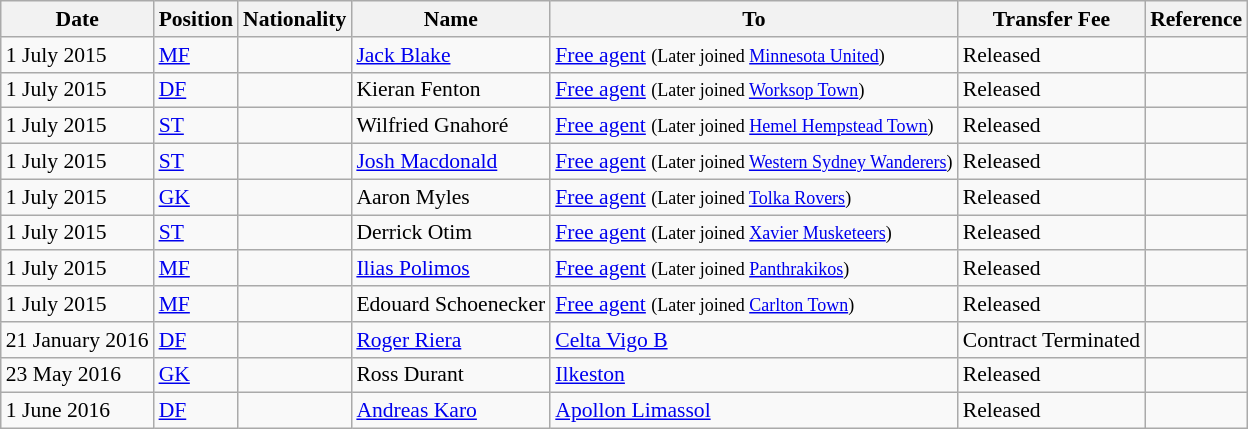<table class="wikitable"  style="text-align:left; font-size:90%; ">
<tr>
<th width:120px;">Date</th>
<th width:50px;">Position</th>
<th width:50px;">Nationality</th>
<th width:250px;">Name</th>
<th width:200px;">To</th>
<th width:120px;">Transfer Fee</th>
<th width:25px;">Reference</th>
</tr>
<tr>
<td>1 July 2015</td>
<td><a href='#'>MF</a></td>
<td></td>
<td><a href='#'>Jack Blake</a></td>
<td><a href='#'>Free agent</a> <small>(Later joined <a href='#'>Minnesota United</a>)</small></td>
<td>Released</td>
<td></td>
</tr>
<tr>
<td>1 July 2015</td>
<td><a href='#'>DF</a></td>
<td></td>
<td>Kieran Fenton</td>
<td><a href='#'>Free agent</a> <small>(Later joined <a href='#'>Worksop Town</a>)</small></td>
<td>Released</td>
<td></td>
</tr>
<tr>
<td>1 July 2015</td>
<td><a href='#'>ST</a></td>
<td></td>
<td>Wilfried Gnahoré</td>
<td><a href='#'>Free agent</a> <small>(Later joined <a href='#'>Hemel Hempstead Town</a>)</small></td>
<td>Released</td>
<td></td>
</tr>
<tr>
<td>1 July 2015</td>
<td><a href='#'>ST</a></td>
<td></td>
<td><a href='#'>Josh Macdonald</a></td>
<td><a href='#'>Free agent</a> <small>(Later joined <a href='#'>Western Sydney Wanderers</a>)</small></td>
<td>Released</td>
<td></td>
</tr>
<tr>
<td>1 July 2015</td>
<td><a href='#'>GK</a></td>
<td></td>
<td>Aaron Myles</td>
<td><a href='#'>Free agent</a> <small>(Later joined <a href='#'>Tolka Rovers</a>)</small></td>
<td>Released</td>
<td></td>
</tr>
<tr>
<td>1 July 2015</td>
<td><a href='#'>ST</a></td>
<td></td>
<td>Derrick Otim</td>
<td><a href='#'>Free agent</a> <small>(Later joined <a href='#'>Xavier Musketeers</a>)</small></td>
<td>Released</td>
<td></td>
</tr>
<tr>
<td>1 July 2015</td>
<td><a href='#'>MF</a></td>
<td></td>
<td><a href='#'>Ilias Polimos</a></td>
<td><a href='#'>Free agent</a> <small>(Later joined <a href='#'>Panthrakikos</a>)</small></td>
<td>Released</td>
<td></td>
</tr>
<tr>
<td>1 July 2015</td>
<td><a href='#'>MF</a></td>
<td></td>
<td>Edouard Schoenecker</td>
<td><a href='#'>Free agent</a> <small>(Later joined <a href='#'>Carlton Town</a>)</small></td>
<td>Released</td>
<td></td>
</tr>
<tr>
<td>21 January 2016</td>
<td><a href='#'>DF</a></td>
<td></td>
<td><a href='#'>Roger Riera</a></td>
<td><a href='#'>Celta Vigo B</a></td>
<td>Contract Terminated</td>
<td></td>
</tr>
<tr>
<td>23 May 2016</td>
<td><a href='#'>GK</a></td>
<td></td>
<td>Ross Durant</td>
<td><a href='#'>Ilkeston</a></td>
<td>Released</td>
<td></td>
</tr>
<tr>
<td>1 June 2016</td>
<td><a href='#'>DF</a></td>
<td></td>
<td><a href='#'>Andreas Karo</a></td>
<td><a href='#'>Apollon Limassol</a></td>
<td>Released</td>
<td></td>
</tr>
</table>
